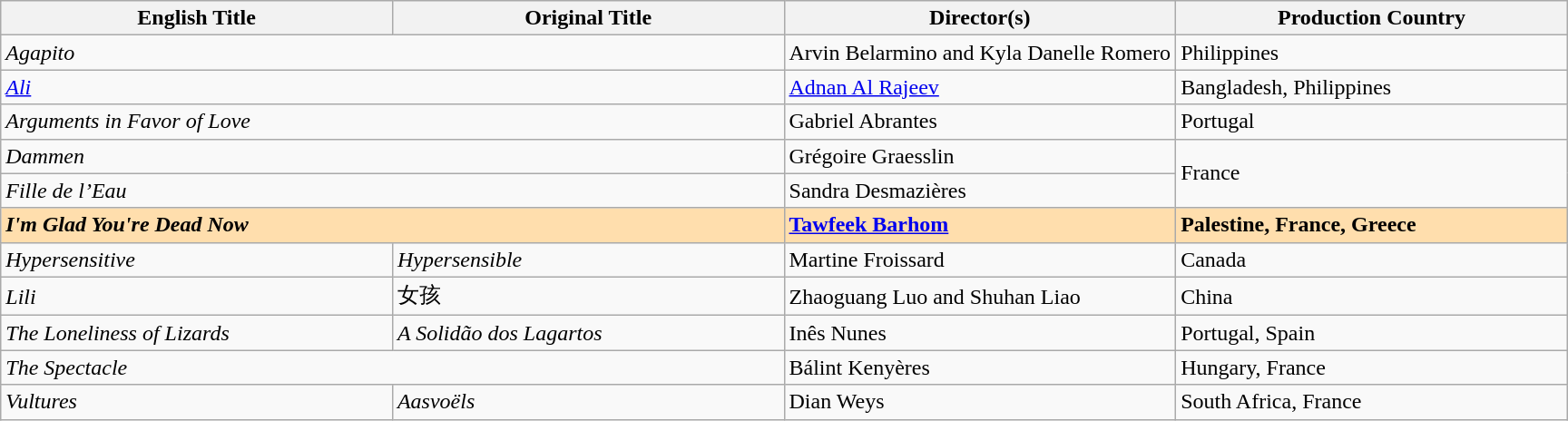<table class="wikitable">
<tr>
<th scope="col" style="width:25%;">English Title</th>
<th scope="col" style="width:25%;">Original Title</th>
<th scope="col" style="width:25%;">Director(s)</th>
<th scope="col" style="width:25%;">Production Country</th>
</tr>
<tr>
<td colspan="2"><em>Agapito</em></td>
<td>Arvin Belarmino and Kyla Danelle Romero</td>
<td>Philippines</td>
</tr>
<tr>
<td colspan="2"><em><a href='#'>Ali</a></em></td>
<td><a href='#'>Adnan Al Rajeev</a></td>
<td>Bangladesh, Philippines</td>
</tr>
<tr>
<td colspan="2"><em>Arguments in Favor of Love</em></td>
<td>Gabriel Abrantes</td>
<td>Portugal</td>
</tr>
<tr>
<td colspan="2"><em>Dammen</em></td>
<td>Grégoire Graesslin</td>
<td rowspan="2">France</td>
</tr>
<tr>
<td colspan="2"><em>Fille de l’Eau</em></td>
<td>Sandra Desmazières</td>
</tr>
<tr style="background:#FFDEAD;">
<td colspan="2"><strong><em>I'm Glad You're Dead Now</em></strong></td>
<td><strong><a href='#'>Tawfeek Barhom</a></strong></td>
<td><strong>Palestine, France, Greece</strong></td>
</tr>
<tr>
<td><em>Hypersensitive</em></td>
<td><em>Hypersensible</em></td>
<td>Martine Froissard</td>
<td>Canada</td>
</tr>
<tr>
<td><em>Lili</em></td>
<td>女孩</td>
<td>Zhaoguang Luo and Shuhan Liao</td>
<td>China</td>
</tr>
<tr>
<td><em>The Loneliness of Lizards</em></td>
<td><em>A Solidão dos Lagartos</em></td>
<td>Inês Nunes</td>
<td>Portugal, Spain</td>
</tr>
<tr>
<td colspan="2"><em>The Spectacle</em></td>
<td>Bálint Kenyères</td>
<td>Hungary, France</td>
</tr>
<tr>
<td><em>Vultures</em></td>
<td><em>Aasvoëls</em></td>
<td>Dian Weys</td>
<td>South Africa, France</td>
</tr>
</table>
